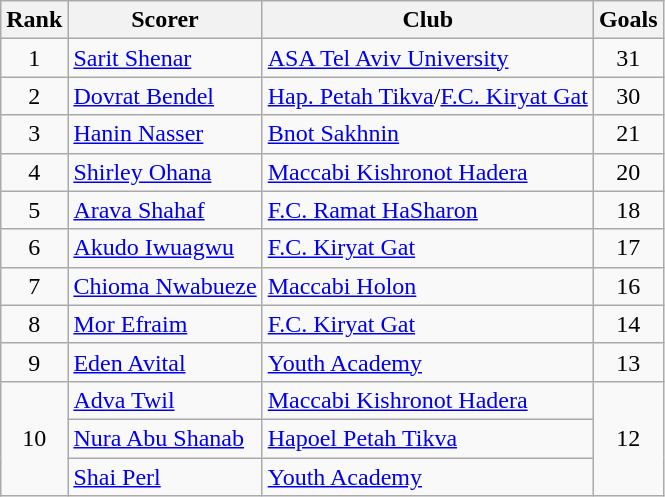<table class="wikitable" style="text-align:center">
<tr>
<th>Rank</th>
<th>Scorer</th>
<th>Club</th>
<th>Goals</th>
</tr>
<tr>
<td>1</td>
<td align="left"> <a href='#'>Sarit Shenar</a></td>
<td align="left"><a href='#'>ASA Tel Aviv University</a></td>
<td>31</td>
</tr>
<tr>
<td>2</td>
<td align="left"> <a href='#'>Dovrat Bendel</a></td>
<td align="left"><a href='#'>Hap. Petah Tikva</a>/<a href='#'>F.C. Kiryat Gat</a></td>
<td>30</td>
</tr>
<tr>
<td>3</td>
<td align="left"> <a href='#'>Hanin Nasser</a></td>
<td align="left"><a href='#'>Bnot Sakhnin</a></td>
<td>21</td>
</tr>
<tr>
<td>4</td>
<td align="left"> <a href='#'>Shirley Ohana</a></td>
<td align="left"><a href='#'>Maccabi Kishronot Hadera</a></td>
<td>20</td>
</tr>
<tr>
<td>5</td>
<td align="left"> <a href='#'>Arava Shahaf</a></td>
<td align="left"><a href='#'>F.C. Ramat HaSharon</a></td>
<td>18</td>
</tr>
<tr>
<td>6</td>
<td align="left"> <a href='#'>Akudo Iwuagwu</a></td>
<td align="left"><a href='#'>F.C. Kiryat Gat</a></td>
<td>17</td>
</tr>
<tr>
<td>7</td>
<td align="left"> <a href='#'>Chioma Nwabueze</a></td>
<td align="left"><a href='#'>Maccabi Holon</a></td>
<td>16</td>
</tr>
<tr>
<td>8</td>
<td align="left"> <a href='#'>Mor Efraim</a></td>
<td align="left"><a href='#'>F.C. Kiryat Gat</a></td>
<td>14</td>
</tr>
<tr>
<td>9</td>
<td align="left"> <a href='#'>Eden Avital</a></td>
<td align="left"><a href='#'>Youth Academy</a></td>
<td>13</td>
</tr>
<tr>
<td rowspan=3>10</td>
<td align="left"> <a href='#'>Adva Twil</a></td>
<td align="left"><a href='#'>Maccabi Kishronot Hadera</a></td>
<td rowspan=3>12</td>
</tr>
<tr>
<td align="left"> <a href='#'>Nura Abu Shanab</a></td>
<td align="left"><a href='#'>Hapoel Petah Tikva</a></td>
</tr>
<tr>
<td align="left"> <a href='#'>Shai Perl</a></td>
<td align="left"><a href='#'>Youth Academy</a></td>
</tr>
</table>
